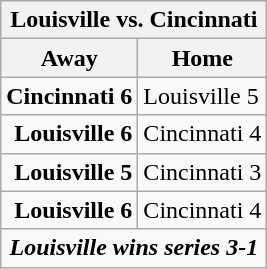<table class="wikitable">
<tr>
<th bgcolor="#DDDDDD" colspan="4">Louisville vs. Cincinnati</th>
</tr>
<tr>
<th>Away</th>
<th>Home</th>
</tr>
<tr>
<td align="right"><strong>Cincinnati 6</strong></td>
<td>Louisville 5</td>
</tr>
<tr>
<td align="right"><strong>Louisville 6</strong></td>
<td>Cincinnati 4</td>
</tr>
<tr>
<td align="right"><strong>Louisville 5</strong></td>
<td>Cincinnati 3</td>
</tr>
<tr>
<td align="right"><strong>Louisville 6</strong></td>
<td>Cincinnati 4</td>
</tr>
<tr align="center">
<td colspan="4"><strong><em>Louisville wins series 3-1</em></strong></td>
</tr>
</table>
